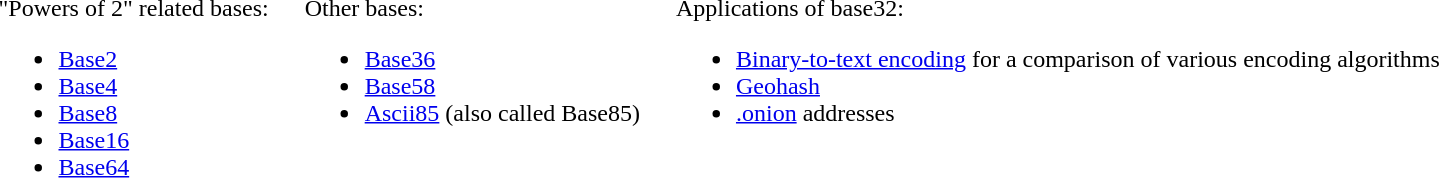<table>
<tr>
<td>"Powers of 2" related bases:<br><ul><li><a href='#'>Base2</a></li><li><a href='#'>Base4</a></li><li><a href='#'>Base8</a></li><li><a href='#'>Base16</a></li><li><a href='#'>Base64</a></li></ul></td>
<td>    </td>
<td>Other bases:<br><ul><li><a href='#'>Base36</a></li><li><a href='#'>Base58</a></li><li><a href='#'>Ascii85</a> (also called Base85)<br> <br> </li></ul></td>
<td>    </td>
<td>Applications of base32:<br><ul><li><a href='#'>Binary-to-text encoding</a> for a comparison of various encoding algorithms</li><li><a href='#'>Geohash</a></li><li><a href='#'>.onion</a> addresses<br> <br> </li></ul></td>
</tr>
</table>
